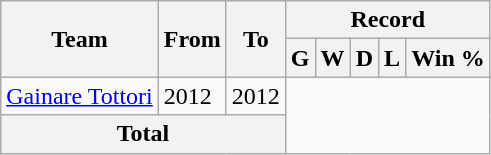<table class="wikitable" style="text-align: center">
<tr>
<th rowspan="2">Team</th>
<th rowspan="2">From</th>
<th rowspan="2">To</th>
<th colspan="5">Record</th>
</tr>
<tr>
<th>G</th>
<th>W</th>
<th>D</th>
<th>L</th>
<th>Win %</th>
</tr>
<tr>
<td align=left><a href='#'>Gainare Tottori</a></td>
<td align=left>2012</td>
<td align=left>2012<br></td>
</tr>
<tr>
<th colspan=3>Total<br></th>
</tr>
</table>
